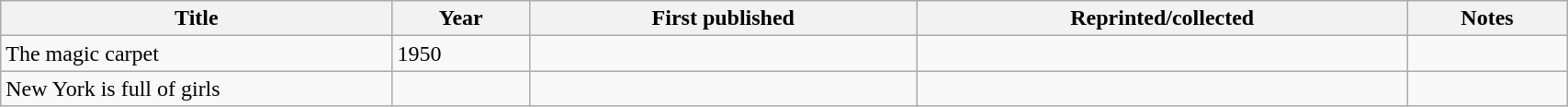<table class='wikitable sortable' width='90%'>
<tr>
<th width=25%>Title</th>
<th>Year</th>
<th>First published</th>
<th>Reprinted/collected</th>
<th>Notes</th>
</tr>
<tr>
<td data-sort-value="magic carpet">The magic carpet</td>
<td>1950</td>
<td></td>
<td></td>
<td></td>
</tr>
<tr>
<td>New York is full of girls</td>
<td></td>
<td></td>
<td></td>
<td></td>
</tr>
</table>
